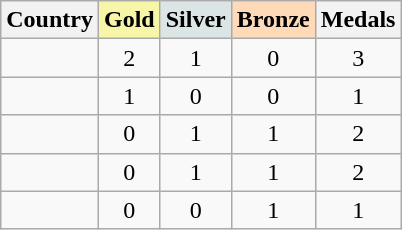<table class="wikitable sortable">
<tr>
<th>Country</th>
<th style="background-color: #F7F6A8;">Gold</th>
<th style="background-color: #DCE5E5;">Silver</th>
<th style="background-color: #FFDAB9;">Bronze</th>
<th>Medals</th>
</tr>
<tr align=center>
<td align=left></td>
<td>2</td>
<td>1</td>
<td>0</td>
<td>3</td>
</tr>
<tr align=center>
<td align=left></td>
<td>1</td>
<td>0</td>
<td>0</td>
<td>1</td>
</tr>
<tr align=center>
<td align=left></td>
<td>0</td>
<td>1</td>
<td>1</td>
<td>2</td>
</tr>
<tr align=center>
<td align=left></td>
<td>0</td>
<td>1</td>
<td>1</td>
<td>2</td>
</tr>
<tr align=center>
<td align=left></td>
<td>0</td>
<td>0</td>
<td>1</td>
<td>1</td>
</tr>
</table>
